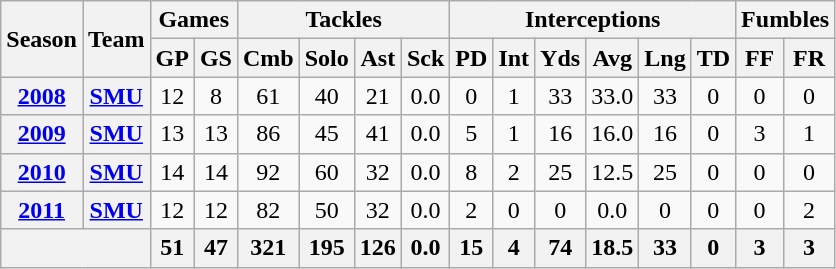<table class="wikitable" style="text-align: center;">
<tr>
<th rowspan="2">Season</th>
<th rowspan="2">Team</th>
<th colspan="2">Games</th>
<th colspan="4">Tackles</th>
<th colspan="6">Interceptions</th>
<th colspan="2">Fumbles</th>
</tr>
<tr>
<th>GP</th>
<th>GS</th>
<th>Cmb</th>
<th>Solo</th>
<th>Ast</th>
<th>Sck</th>
<th>PD</th>
<th>Int</th>
<th>Yds</th>
<th>Avg</th>
<th>Lng</th>
<th>TD</th>
<th>FF</th>
<th>FR</th>
</tr>
<tr>
<th><a href='#'>2008</a></th>
<th><a href='#'>SMU</a></th>
<td>12</td>
<td>8</td>
<td>61</td>
<td>40</td>
<td>21</td>
<td>0.0</td>
<td>0</td>
<td>1</td>
<td>33</td>
<td>33.0</td>
<td>33</td>
<td>0</td>
<td>0</td>
<td>0</td>
</tr>
<tr>
<th><a href='#'>2009</a></th>
<th><a href='#'>SMU</a></th>
<td>13</td>
<td>13</td>
<td>86</td>
<td>45</td>
<td>41</td>
<td>0.0</td>
<td>5</td>
<td>1</td>
<td>16</td>
<td>16.0</td>
<td>16</td>
<td>0</td>
<td>3</td>
<td>1</td>
</tr>
<tr>
<th><a href='#'>2010</a></th>
<th><a href='#'>SMU</a></th>
<td>14</td>
<td>14</td>
<td>92</td>
<td>60</td>
<td>32</td>
<td>0.0</td>
<td>8</td>
<td>2</td>
<td>25</td>
<td>12.5</td>
<td>25</td>
<td>0</td>
<td>0</td>
<td>0</td>
</tr>
<tr>
<th><a href='#'>2011</a></th>
<th><a href='#'>SMU</a></th>
<td>12</td>
<td>12</td>
<td>82</td>
<td>50</td>
<td>32</td>
<td>0.0</td>
<td>2</td>
<td>0</td>
<td>0</td>
<td>0.0</td>
<td>0</td>
<td>0</td>
<td>0</td>
<td>2</td>
</tr>
<tr>
<th colspan="2"></th>
<th>51</th>
<th>47</th>
<th>321</th>
<th>195</th>
<th>126</th>
<th>0.0</th>
<th>15</th>
<th>4</th>
<th>74</th>
<th>18.5</th>
<th>33</th>
<th>0</th>
<th>3</th>
<th>3</th>
</tr>
</table>
